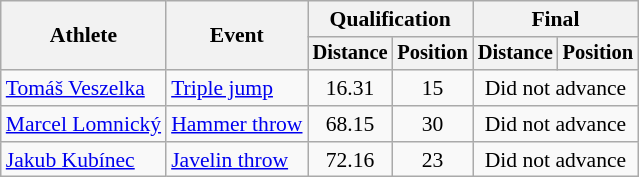<table class=wikitable style=font-size:90%>
<tr>
<th rowspan=2>Athlete</th>
<th rowspan=2>Event</th>
<th colspan=2>Qualification</th>
<th colspan=2>Final</th>
</tr>
<tr style=font-size:95%>
<th>Distance</th>
<th>Position</th>
<th>Distance</th>
<th>Position</th>
</tr>
<tr align=center>
<td align=left><a href='#'>Tomáš Veszelka</a></td>
<td align=left><a href='#'>Triple jump</a></td>
<td>16.31</td>
<td>15</td>
<td colspan=2>Did not advance</td>
</tr>
<tr align=center>
<td align=left><a href='#'>Marcel Lomnický</a></td>
<td align=left><a href='#'>Hammer throw</a></td>
<td>68.15</td>
<td>30</td>
<td colspan=2>Did not advance</td>
</tr>
<tr align=center>
<td align=left><a href='#'>Jakub Kubínec</a></td>
<td align=left><a href='#'>Javelin throw</a></td>
<td>72.16</td>
<td>23</td>
<td colspan=2>Did not advance</td>
</tr>
</table>
